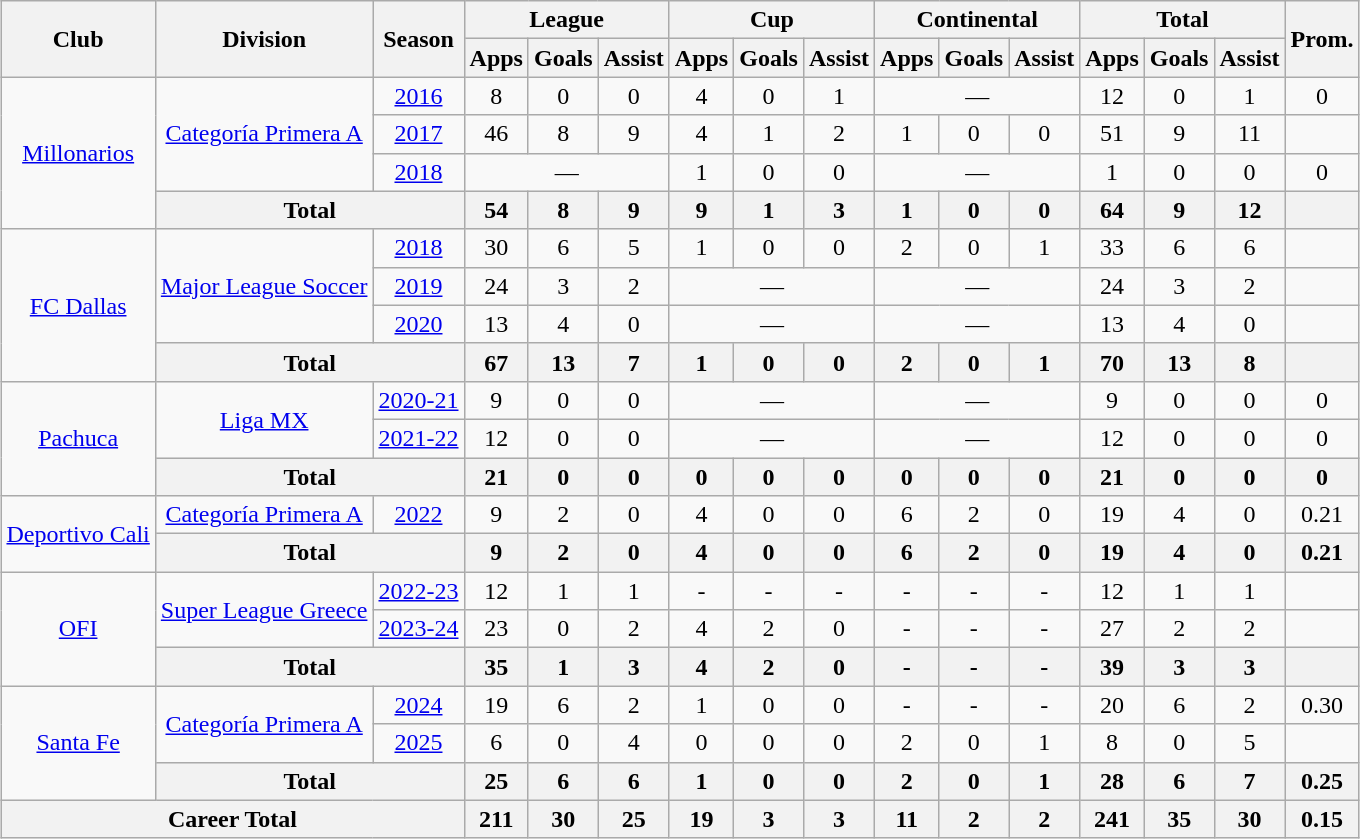<table class="wikitable" style="margin:1em auto; text-align: center;">
<tr>
<th rowspan="2">Club</th>
<th rowspan="2">Division</th>
<th rowspan="2">Season</th>
<th colspan="3">League</th>
<th colspan="3">Cup</th>
<th colspan="3">Continental</th>
<th colspan="3">Total</th>
<th rowspan="2">Prom.<br></th>
</tr>
<tr>
<th>Apps</th>
<th>Goals</th>
<th>Assist</th>
<th>Apps</th>
<th>Goals</th>
<th>Assist</th>
<th>Apps</th>
<th>Goals</th>
<th>Assist</th>
<th>Apps</th>
<th>Goals</th>
<th>Assist</th>
</tr>
<tr>
<td rowspan="4" valign="center"><a href='#'>Millonarios</a></td>
<td rowspan="3" valign="center"><a href='#'>Categoría Primera A</a></td>
<td><a href='#'>2016</a></td>
<td>8</td>
<td>0</td>
<td>0</td>
<td>4</td>
<td>0</td>
<td>1</td>
<td colspan="3" 0>—</td>
<td>12</td>
<td>0</td>
<td>1</td>
<td>0</td>
</tr>
<tr>
<td><a href='#'>2017</a></td>
<td>46</td>
<td>8</td>
<td>9</td>
<td>4</td>
<td>1</td>
<td>2</td>
<td>1</td>
<td>0</td>
<td>0</td>
<td>51</td>
<td>9</td>
<td>11</td>
<td></td>
</tr>
<tr>
<td><a href='#'>2018</a></td>
<td colspan="3">—</td>
<td>1</td>
<td>0</td>
<td>0</td>
<td colspan="3">—</td>
<td>1</td>
<td>0</td>
<td>0</td>
<td>0</td>
</tr>
<tr>
<th colspan="2">Total</th>
<th>54</th>
<th>8</th>
<th>9</th>
<th>9</th>
<th>1</th>
<th>3</th>
<th>1</th>
<th>0</th>
<th>0</th>
<th>64</th>
<th>9</th>
<th>12</th>
<th></th>
</tr>
<tr>
<td rowspan="4" valign="center"><a href='#'>FC Dallas</a></td>
<td rowspan="3" valign="center"><a href='#'>Major League Soccer</a></td>
<td><a href='#'>2018</a></td>
<td>30</td>
<td>6</td>
<td>5</td>
<td>1</td>
<td>0</td>
<td>0</td>
<td>2</td>
<td>0</td>
<td>1</td>
<td>33</td>
<td>6</td>
<td>6</td>
<td></td>
</tr>
<tr>
<td><a href='#'>2019</a></td>
<td>24</td>
<td>3</td>
<td>2</td>
<td colspan="3">—</td>
<td colspan="3">—</td>
<td>24</td>
<td>3</td>
<td>2</td>
<td></td>
</tr>
<tr>
<td><a href='#'>2020</a></td>
<td>13</td>
<td>4</td>
<td>0</td>
<td colspan="3">—</td>
<td colspan="3">—</td>
<td>13</td>
<td>4</td>
<td>0</td>
<td></td>
</tr>
<tr>
<th colspan="2">Total</th>
<th>67</th>
<th>13</th>
<th>7</th>
<th>1</th>
<th>0</th>
<th>0</th>
<th>2</th>
<th>0</th>
<th>1</th>
<th>70</th>
<th>13</th>
<th>8</th>
<th></th>
</tr>
<tr>
<td rowspan="3" valign="center"><a href='#'>Pachuca</a></td>
<td rowspan="2" valign="center"><a href='#'>Liga MX</a></td>
<td><a href='#'>2020-21</a></td>
<td>9</td>
<td>0</td>
<td>0</td>
<td colspan="3">—</td>
<td colspan="3">—</td>
<td>9</td>
<td>0</td>
<td>0</td>
<td>0</td>
</tr>
<tr>
<td><a href='#'>2021-22</a></td>
<td>12</td>
<td>0</td>
<td>0</td>
<td colspan="3">—</td>
<td colspan="3">—</td>
<td>12</td>
<td>0</td>
<td>0</td>
<td>0</td>
</tr>
<tr>
<th colspan="2">Total</th>
<th>21</th>
<th>0</th>
<th>0</th>
<th>0</th>
<th>0</th>
<th>0</th>
<th>0</th>
<th>0</th>
<th>0</th>
<th>21</th>
<th>0</th>
<th>0</th>
<th>0</th>
</tr>
<tr>
<td rowspan="2" valign="center"><a href='#'>Deportivo Cali</a></td>
<td rowspan="1" valign="center"><a href='#'>Categoría Primera A</a></td>
<td><a href='#'>2022</a></td>
<td>9</td>
<td>2</td>
<td>0</td>
<td>4</td>
<td>0</td>
<td>0</td>
<td>6</td>
<td>2</td>
<td>0</td>
<td>19</td>
<td>4</td>
<td>0</td>
<td>0.21</td>
</tr>
<tr>
<th colspan="2">Total</th>
<th>9</th>
<th>2</th>
<th>0</th>
<th>4</th>
<th>0</th>
<th>0</th>
<th>6</th>
<th>2</th>
<th>0</th>
<th>19</th>
<th>4</th>
<th>0</th>
<th>0.21</th>
</tr>
<tr>
<td rowspan="3" valign="center"><a href='#'>OFI</a></td>
<td rowspan="2" valign="center"><a href='#'>Super League Greece</a></td>
<td><a href='#'>2022-23</a></td>
<td>12</td>
<td>1</td>
<td>1</td>
<td>-</td>
<td>-</td>
<td>-</td>
<td>-</td>
<td>-</td>
<td>-</td>
<td>12</td>
<td>1</td>
<td>1</td>
<td></td>
</tr>
<tr>
<td><a href='#'>2023-24</a></td>
<td>23</td>
<td>0</td>
<td>2</td>
<td>4</td>
<td>2</td>
<td>0</td>
<td>-</td>
<td>-</td>
<td>-</td>
<td>27</td>
<td>2</td>
<td>2</td>
<td></td>
</tr>
<tr>
<th colspan="2">Total</th>
<th>35</th>
<th>1</th>
<th>3</th>
<th>4</th>
<th>2</th>
<th>0</th>
<th>-</th>
<th>-</th>
<th>-</th>
<th>39</th>
<th>3</th>
<th>3</th>
<th></th>
</tr>
<tr>
<td rowspan="3" valign="center"><a href='#'>Santa Fe</a></td>
<td rowspan="2" valign="center"><a href='#'>Categoría Primera A</a></td>
<td><a href='#'>2024</a></td>
<td>19</td>
<td>6</td>
<td>2</td>
<td>1</td>
<td>0</td>
<td>0</td>
<td>-</td>
<td>-</td>
<td>-</td>
<td>20</td>
<td>6</td>
<td>2</td>
<td>0.30</td>
</tr>
<tr>
<td><a href='#'>2025</a></td>
<td>6</td>
<td>0</td>
<td>4</td>
<td>0</td>
<td>0</td>
<td>0</td>
<td>2</td>
<td>0</td>
<td>1</td>
<td>8</td>
<td>0</td>
<td>5</td>
<td></td>
</tr>
<tr>
<th colspan="2">Total</th>
<th>25</th>
<th>6</th>
<th>6</th>
<th>1</th>
<th>0</th>
<th>0</th>
<th>2</th>
<th>0</th>
<th>1</th>
<th>28</th>
<th>6</th>
<th>7</th>
<th>0.25</th>
</tr>
<tr>
<th colspan="3">Career Total</th>
<th>211</th>
<th>30</th>
<th>25</th>
<th>19</th>
<th>3</th>
<th>3</th>
<th>11</th>
<th>2</th>
<th>2</th>
<th>241</th>
<th>35</th>
<th>30</th>
<th>0.15</th>
</tr>
</table>
